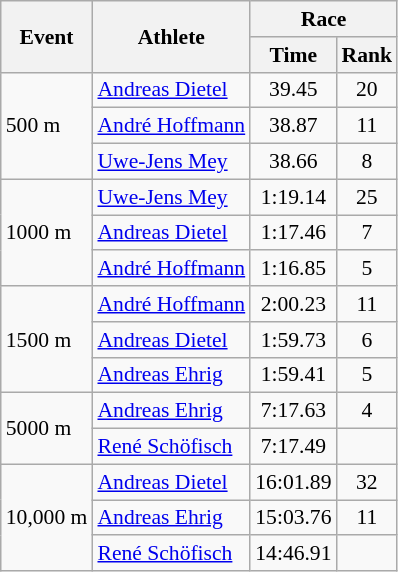<table class="wikitable" border="1" style="font-size:90%">
<tr>
<th rowspan=2>Event</th>
<th rowspan=2>Athlete</th>
<th colspan=2>Race</th>
</tr>
<tr>
<th>Time</th>
<th>Rank</th>
</tr>
<tr>
<td rowspan=3>500 m</td>
<td><a href='#'>Andreas Dietel</a></td>
<td align=center>39.45</td>
<td align=center>20</td>
</tr>
<tr>
<td><a href='#'>André Hoffmann</a></td>
<td align=center>38.87</td>
<td align=center>11</td>
</tr>
<tr>
<td><a href='#'>Uwe-Jens Mey</a></td>
<td align=center>38.66</td>
<td align=center>8</td>
</tr>
<tr>
<td rowspan=3>1000 m</td>
<td><a href='#'>Uwe-Jens Mey</a></td>
<td align=center>1:19.14</td>
<td align=center>25</td>
</tr>
<tr>
<td><a href='#'>Andreas Dietel</a></td>
<td align=center>1:17.46</td>
<td align=center>7</td>
</tr>
<tr>
<td><a href='#'>André Hoffmann</a></td>
<td align=center>1:16.85</td>
<td align=center>5</td>
</tr>
<tr>
<td rowspan=3>1500 m</td>
<td><a href='#'>André Hoffmann</a></td>
<td align=center>2:00.23</td>
<td align=center>11</td>
</tr>
<tr>
<td><a href='#'>Andreas Dietel</a></td>
<td align=center>1:59.73</td>
<td align=center>6</td>
</tr>
<tr>
<td><a href='#'>Andreas Ehrig</a></td>
<td align=center>1:59.41</td>
<td align=center>5</td>
</tr>
<tr>
<td rowspan=2>5000 m</td>
<td><a href='#'>Andreas Ehrig</a></td>
<td align=center>7:17.63</td>
<td align=center>4</td>
</tr>
<tr>
<td><a href='#'>René Schöfisch</a></td>
<td align=center>7:17.49</td>
<td align=center></td>
</tr>
<tr>
<td rowspan=3>10,000 m</td>
<td><a href='#'>Andreas Dietel</a></td>
<td align=center>16:01.89</td>
<td align=center>32</td>
</tr>
<tr>
<td><a href='#'>Andreas Ehrig</a></td>
<td align=center>15:03.76</td>
<td align=center>11</td>
</tr>
<tr>
<td><a href='#'>René Schöfisch</a></td>
<td align=center>14:46.91</td>
<td align=center></td>
</tr>
</table>
